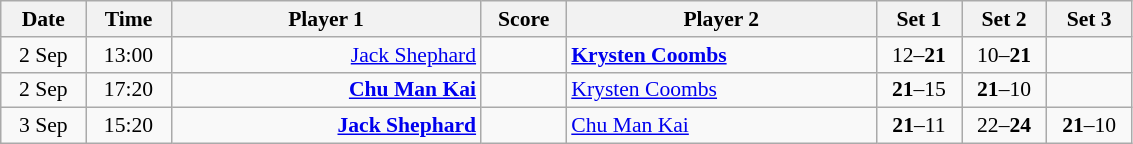<table class="wikitable" style="font-size:90%; text-align:center">
<tr>
<th width="50">Date</th>
<th width="50">Time</th>
<th width="200">Player 1</th>
<th width="50">Score</th>
<th width="200">Player 2</th>
<th width="50">Set 1</th>
<th width="50">Set 2</th>
<th width="50">Set 3</th>
</tr>
<tr>
<td>2 Sep</td>
<td>13:00</td>
<td align="right"><a href='#'>Jack Shephard</a> </td>
<td> </td>
<td align="left"><strong> <a href='#'>Krysten Coombs</a></strong></td>
<td>12–<strong>21</strong></td>
<td>10–<strong>21</strong></td>
<td></td>
</tr>
<tr>
<td>2 Sep</td>
<td>17:20</td>
<td align="right"><strong><a href='#'>Chu Man Kai</a> </strong></td>
<td> </td>
<td align="left"> <a href='#'>Krysten Coombs</a></td>
<td><strong>21</strong>–15</td>
<td><strong>21</strong>–10</td>
<td></td>
</tr>
<tr>
<td>3 Sep</td>
<td>15:20</td>
<td align="right"><strong><a href='#'>Jack Shephard</a> </strong></td>
<td> </td>
<td align="left"> <a href='#'>Chu Man Kai</a></td>
<td><strong>21</strong>–11</td>
<td>22–<strong>24</strong></td>
<td><strong>21</strong>–10</td>
</tr>
</table>
